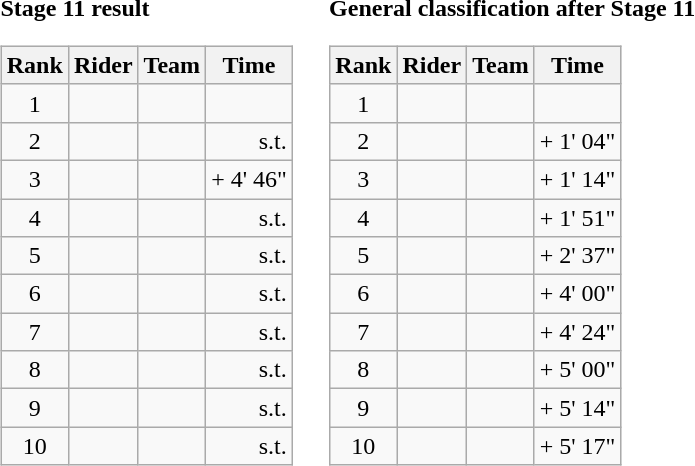<table>
<tr>
<td><strong>Stage 11 result</strong><br><table class="wikitable">
<tr>
<th scope="col">Rank</th>
<th scope="col">Rider</th>
<th scope="col">Team</th>
<th scope="col">Time</th>
</tr>
<tr>
<td style="text-align:center;">1</td>
<td></td>
<td></td>
<td style="text-align:right;"></td>
</tr>
<tr>
<td style="text-align:center;">2</td>
<td></td>
<td></td>
<td style="text-align:right;">s.t.</td>
</tr>
<tr>
<td style="text-align:center;">3</td>
<td></td>
<td></td>
<td style="text-align:right;">+ 4' 46"</td>
</tr>
<tr>
<td style="text-align:center;">4</td>
<td></td>
<td></td>
<td style="text-align:right;">s.t.</td>
</tr>
<tr>
<td style="text-align:center;">5</td>
<td></td>
<td></td>
<td style="text-align:right;">s.t.</td>
</tr>
<tr>
<td style="text-align:center;">6</td>
<td></td>
<td></td>
<td style="text-align:right;">s.t.</td>
</tr>
<tr>
<td style="text-align:center;">7</td>
<td></td>
<td></td>
<td style="text-align:right;">s.t.</td>
</tr>
<tr>
<td style="text-align:center;">8</td>
<td></td>
<td></td>
<td style="text-align:right;">s.t.</td>
</tr>
<tr>
<td style="text-align:center;">9</td>
<td></td>
<td></td>
<td style="text-align:right;">s.t.</td>
</tr>
<tr>
<td style="text-align:center;">10</td>
<td></td>
<td></td>
<td style="text-align:right;">s.t.</td>
</tr>
</table>
</td>
<td></td>
<td><strong>General classification after Stage 11</strong><br><table class="wikitable">
<tr>
<th scope="col">Rank</th>
<th scope="col">Rider</th>
<th scope="col">Team</th>
<th scope="col">Time</th>
</tr>
<tr>
<td style="text-align:center;">1</td>
<td></td>
<td></td>
<td style="text-align:right;"></td>
</tr>
<tr>
<td style="text-align:center;">2</td>
<td></td>
<td></td>
<td style="text-align:right;">+ 1' 04"</td>
</tr>
<tr>
<td style="text-align:center;">3</td>
<td></td>
<td></td>
<td style="text-align:right;">+ 1' 14"</td>
</tr>
<tr>
<td style="text-align:center;">4</td>
<td></td>
<td></td>
<td style="text-align:right;">+ 1' 51"</td>
</tr>
<tr>
<td style="text-align:center;">5</td>
<td></td>
<td></td>
<td style="text-align:right;">+ 2' 37"</td>
</tr>
<tr>
<td style="text-align:center;">6</td>
<td></td>
<td></td>
<td style="text-align:right;">+ 4' 00"</td>
</tr>
<tr>
<td style="text-align:center;">7</td>
<td></td>
<td></td>
<td style="text-align:right;">+ 4' 24"</td>
</tr>
<tr>
<td style="text-align:center;">8</td>
<td></td>
<td></td>
<td style="text-align:right;">+ 5' 00"</td>
</tr>
<tr>
<td style="text-align:center;">9</td>
<td></td>
<td></td>
<td style="text-align:right;">+ 5' 14"</td>
</tr>
<tr>
<td style="text-align:center;">10</td>
<td></td>
<td></td>
<td style="text-align:right;">+ 5' 17"</td>
</tr>
</table>
</td>
</tr>
</table>
